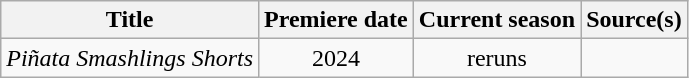<table class="wikitable plainrowheaders sortable" style="text-align:center;">
<tr>
<th scope="col">Title</th>
<th scope="col">Premiere date</th>
<th scope="col">Current season</th>
<th class="unsortable">Source(s)</th>
</tr>
<tr>
<td scope="row" style="text-align:left;"><em>Piñata Smashlings Shorts</em></td>
<td>2024</td>
<td>reruns</td>
<td></td>
</tr>
</table>
